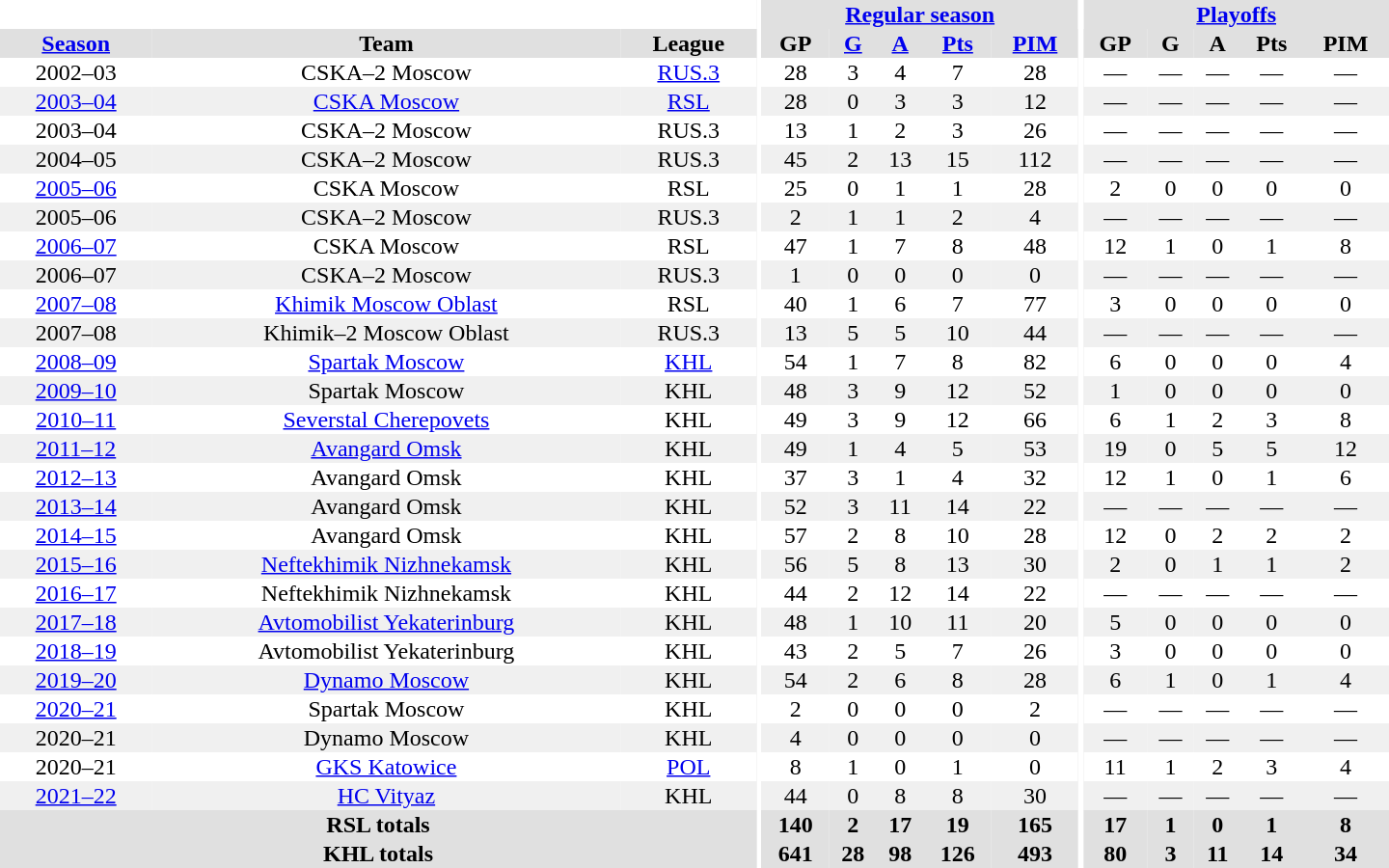<table border="0" cellpadding="1" cellspacing="0" style="text-align:center; width:60em">
<tr bgcolor="#e0e0e0">
<th colspan="3" bgcolor="#ffffff"></th>
<th rowspan="99" bgcolor="#ffffff"></th>
<th colspan="5"><a href='#'>Regular season</a></th>
<th rowspan="99" bgcolor="#ffffff"></th>
<th colspan="5"><a href='#'>Playoffs</a></th>
</tr>
<tr bgcolor="#e0e0e0">
<th><a href='#'>Season</a></th>
<th>Team</th>
<th>League</th>
<th>GP</th>
<th><a href='#'>G</a></th>
<th><a href='#'>A</a></th>
<th><a href='#'>Pts</a></th>
<th><a href='#'>PIM</a></th>
<th>GP</th>
<th>G</th>
<th>A</th>
<th>Pts</th>
<th>PIM</th>
</tr>
<tr>
<td>2002–03</td>
<td>CSKA–2 Moscow</td>
<td><a href='#'>RUS.3</a></td>
<td>28</td>
<td>3</td>
<td>4</td>
<td>7</td>
<td>28</td>
<td>—</td>
<td>—</td>
<td>—</td>
<td>—</td>
<td>—</td>
</tr>
<tr bgcolor="#f0f0f0">
<td><a href='#'>2003–04</a></td>
<td><a href='#'>CSKA Moscow</a></td>
<td><a href='#'>RSL</a></td>
<td>28</td>
<td>0</td>
<td>3</td>
<td>3</td>
<td>12</td>
<td>—</td>
<td>—</td>
<td>—</td>
<td>—</td>
<td>—</td>
</tr>
<tr>
<td>2003–04</td>
<td>CSKA–2 Moscow</td>
<td>RUS.3</td>
<td>13</td>
<td>1</td>
<td>2</td>
<td>3</td>
<td>26</td>
<td>—</td>
<td>—</td>
<td>—</td>
<td>—</td>
<td>—</td>
</tr>
<tr bgcolor="#f0f0f0">
<td>2004–05</td>
<td>CSKA–2 Moscow</td>
<td>RUS.3</td>
<td>45</td>
<td>2</td>
<td>13</td>
<td>15</td>
<td>112</td>
<td>—</td>
<td>—</td>
<td>—</td>
<td>—</td>
<td>—</td>
</tr>
<tr>
<td><a href='#'>2005–06</a></td>
<td>CSKA Moscow</td>
<td>RSL</td>
<td>25</td>
<td>0</td>
<td>1</td>
<td>1</td>
<td>28</td>
<td>2</td>
<td>0</td>
<td>0</td>
<td>0</td>
<td>0</td>
</tr>
<tr bgcolor="#f0f0f0">
<td>2005–06</td>
<td>CSKA–2 Moscow</td>
<td>RUS.3</td>
<td>2</td>
<td>1</td>
<td>1</td>
<td>2</td>
<td>4</td>
<td>—</td>
<td>—</td>
<td>—</td>
<td>—</td>
<td>—</td>
</tr>
<tr>
<td><a href='#'>2006–07</a></td>
<td>CSKA Moscow</td>
<td>RSL</td>
<td>47</td>
<td>1</td>
<td>7</td>
<td>8</td>
<td>48</td>
<td>12</td>
<td>1</td>
<td>0</td>
<td>1</td>
<td>8</td>
</tr>
<tr bgcolor="#f0f0f0">
<td>2006–07</td>
<td>CSKA–2 Moscow</td>
<td>RUS.3</td>
<td>1</td>
<td>0</td>
<td>0</td>
<td>0</td>
<td>0</td>
<td>—</td>
<td>—</td>
<td>—</td>
<td>—</td>
<td>—</td>
</tr>
<tr>
<td><a href='#'>2007–08</a></td>
<td><a href='#'>Khimik Moscow Oblast</a></td>
<td>RSL</td>
<td>40</td>
<td>1</td>
<td>6</td>
<td>7</td>
<td>77</td>
<td>3</td>
<td>0</td>
<td>0</td>
<td>0</td>
<td>0</td>
</tr>
<tr bgcolor="#f0f0f0">
<td>2007–08</td>
<td>Khimik–2 Moscow Oblast</td>
<td>RUS.3</td>
<td>13</td>
<td>5</td>
<td>5</td>
<td>10</td>
<td>44</td>
<td>—</td>
<td>—</td>
<td>—</td>
<td>—</td>
<td>—</td>
</tr>
<tr>
<td><a href='#'>2008–09</a></td>
<td><a href='#'>Spartak Moscow</a></td>
<td><a href='#'>KHL</a></td>
<td>54</td>
<td>1</td>
<td>7</td>
<td>8</td>
<td>82</td>
<td>6</td>
<td>0</td>
<td>0</td>
<td>0</td>
<td>4</td>
</tr>
<tr bgcolor="#f0f0f0">
<td><a href='#'>2009–10</a></td>
<td>Spartak Moscow</td>
<td>KHL</td>
<td>48</td>
<td>3</td>
<td>9</td>
<td>12</td>
<td>52</td>
<td>1</td>
<td>0</td>
<td>0</td>
<td>0</td>
<td>0</td>
</tr>
<tr>
<td><a href='#'>2010–11</a></td>
<td><a href='#'>Severstal Cherepovets</a></td>
<td>KHL</td>
<td>49</td>
<td>3</td>
<td>9</td>
<td>12</td>
<td>66</td>
<td>6</td>
<td>1</td>
<td>2</td>
<td>3</td>
<td>8</td>
</tr>
<tr bgcolor="#f0f0f0">
<td><a href='#'>2011–12</a></td>
<td><a href='#'>Avangard Omsk</a></td>
<td>KHL</td>
<td>49</td>
<td>1</td>
<td>4</td>
<td>5</td>
<td>53</td>
<td>19</td>
<td>0</td>
<td>5</td>
<td>5</td>
<td>12</td>
</tr>
<tr>
<td><a href='#'>2012–13</a></td>
<td>Avangard Omsk</td>
<td>KHL</td>
<td>37</td>
<td>3</td>
<td>1</td>
<td>4</td>
<td>32</td>
<td>12</td>
<td>1</td>
<td>0</td>
<td>1</td>
<td>6</td>
</tr>
<tr bgcolor="#f0f0f0">
<td><a href='#'>2013–14</a></td>
<td>Avangard Omsk</td>
<td>KHL</td>
<td>52</td>
<td>3</td>
<td>11</td>
<td>14</td>
<td>22</td>
<td>—</td>
<td>—</td>
<td>—</td>
<td>—</td>
<td>—</td>
</tr>
<tr>
<td><a href='#'>2014–15</a></td>
<td>Avangard Omsk</td>
<td>KHL</td>
<td>57</td>
<td>2</td>
<td>8</td>
<td>10</td>
<td>28</td>
<td>12</td>
<td>0</td>
<td>2</td>
<td>2</td>
<td>2</td>
</tr>
<tr bgcolor="#f0f0f0">
<td><a href='#'>2015–16</a></td>
<td><a href='#'>Neftekhimik Nizhnekamsk</a></td>
<td>KHL</td>
<td>56</td>
<td>5</td>
<td>8</td>
<td>13</td>
<td>30</td>
<td>2</td>
<td>0</td>
<td>1</td>
<td>1</td>
<td>2</td>
</tr>
<tr>
<td><a href='#'>2016–17</a></td>
<td>Neftekhimik Nizhnekamsk</td>
<td>KHL</td>
<td>44</td>
<td>2</td>
<td>12</td>
<td>14</td>
<td>22</td>
<td>—</td>
<td>—</td>
<td>—</td>
<td>—</td>
<td>—</td>
</tr>
<tr bgcolor="#f0f0f0">
<td><a href='#'>2017–18</a></td>
<td><a href='#'>Avtomobilist Yekaterinburg</a></td>
<td>KHL</td>
<td>48</td>
<td>1</td>
<td>10</td>
<td>11</td>
<td>20</td>
<td>5</td>
<td>0</td>
<td>0</td>
<td>0</td>
<td>0</td>
</tr>
<tr>
<td><a href='#'>2018–19</a></td>
<td>Avtomobilist Yekaterinburg</td>
<td>KHL</td>
<td>43</td>
<td>2</td>
<td>5</td>
<td>7</td>
<td>26</td>
<td>3</td>
<td>0</td>
<td>0</td>
<td>0</td>
<td>0</td>
</tr>
<tr bgcolor="#f0f0f0">
<td><a href='#'>2019–20</a></td>
<td><a href='#'>Dynamo Moscow</a></td>
<td>KHL</td>
<td>54</td>
<td>2</td>
<td>6</td>
<td>8</td>
<td>28</td>
<td>6</td>
<td>1</td>
<td>0</td>
<td>1</td>
<td>4</td>
</tr>
<tr>
<td><a href='#'>2020–21</a></td>
<td>Spartak Moscow</td>
<td>KHL</td>
<td>2</td>
<td>0</td>
<td>0</td>
<td>0</td>
<td>2</td>
<td>—</td>
<td>—</td>
<td>—</td>
<td>—</td>
<td>—</td>
</tr>
<tr bgcolor="#f0f0f0">
<td>2020–21</td>
<td>Dynamo Moscow</td>
<td>KHL</td>
<td>4</td>
<td>0</td>
<td>0</td>
<td>0</td>
<td>0</td>
<td>—</td>
<td>—</td>
<td>—</td>
<td>—</td>
<td>—</td>
</tr>
<tr>
<td>2020–21</td>
<td><a href='#'>GKS Katowice</a></td>
<td><a href='#'>POL</a></td>
<td>8</td>
<td>1</td>
<td>0</td>
<td>1</td>
<td>0</td>
<td>11</td>
<td>1</td>
<td>2</td>
<td>3</td>
<td>4</td>
</tr>
<tr bgcolor="#f0f0f0">
<td><a href='#'>2021–22</a></td>
<td><a href='#'>HC Vityaz</a></td>
<td>KHL</td>
<td>44</td>
<td>0</td>
<td>8</td>
<td>8</td>
<td>30</td>
<td>—</td>
<td>—</td>
<td>—</td>
<td>—</td>
<td>—</td>
</tr>
<tr bgcolor="#e0e0e0">
<th colspan="3">RSL totals</th>
<th>140</th>
<th>2</th>
<th>17</th>
<th>19</th>
<th>165</th>
<th>17</th>
<th>1</th>
<th>0</th>
<th>1</th>
<th>8</th>
</tr>
<tr bgcolor="#e0e0e0">
<th colspan="3">KHL totals</th>
<th>641</th>
<th>28</th>
<th>98</th>
<th>126</th>
<th>493</th>
<th>80</th>
<th>3</th>
<th>11</th>
<th>14</th>
<th>34</th>
</tr>
</table>
